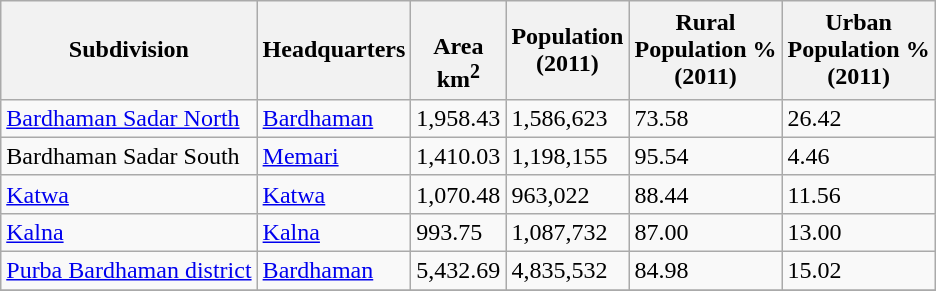<table class="wikitable sortable">
<tr>
<th>Subdivision</th>
<th>Headquarters</th>
<th><br>Area<br>km<sup>2</sup></th>
<th>Population<br>(2011)</th>
<th>Rural<br>Population %<br>(2011)</th>
<th>Urban<br> Population % <br>(2011)</th>
</tr>
<tr>
<td><a href='#'>Bardhaman Sadar North</a></td>
<td><a href='#'>Bardhaman</a></td>
<td>1,958.43</td>
<td>1,586,623</td>
<td>73.58</td>
<td>26.42</td>
</tr>
<tr>
<td>Bardhaman Sadar South</td>
<td><a href='#'>Memari</a></td>
<td>1,410.03</td>
<td>1,198,155</td>
<td>95.54</td>
<td>4.46</td>
</tr>
<tr>
<td><a href='#'>Katwa</a></td>
<td><a href='#'>Katwa</a></td>
<td>1,070.48</td>
<td>963,022</td>
<td>88.44</td>
<td>11.56</td>
</tr>
<tr>
<td><a href='#'>Kalna</a></td>
<td><a href='#'>Kalna</a></td>
<td>993.75</td>
<td>1,087,732</td>
<td>87.00</td>
<td>13.00</td>
</tr>
<tr>
<td><a href='#'>Purba Bardhaman district</a></td>
<td><a href='#'>Bardhaman</a></td>
<td>5,432.69</td>
<td>4,835,532</td>
<td>84.98</td>
<td>15.02</td>
</tr>
<tr>
</tr>
</table>
